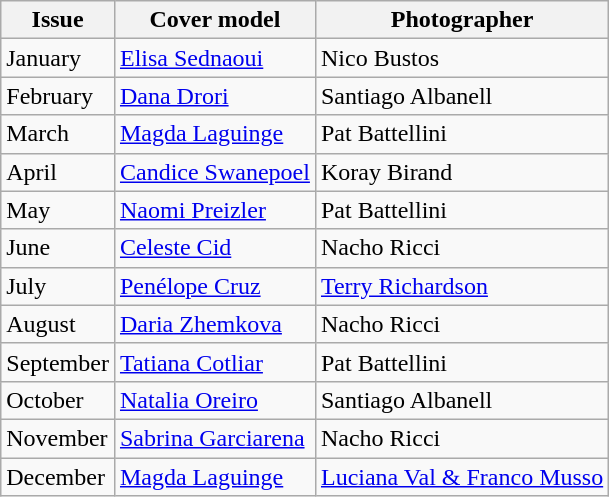<table class="sortable wikitable">
<tr>
<th>Issue</th>
<th>Cover model</th>
<th>Photographer</th>
</tr>
<tr>
<td>January</td>
<td><a href='#'>Elisa Sednaoui</a></td>
<td>Nico Bustos</td>
</tr>
<tr>
<td>February</td>
<td><a href='#'>Dana Drori</a></td>
<td>Santiago Albanell</td>
</tr>
<tr>
<td>March</td>
<td><a href='#'>Magda Laguinge</a></td>
<td>Pat Battellini</td>
</tr>
<tr>
<td>April</td>
<td><a href='#'>Candice Swanepoel</a></td>
<td>Koray Birand</td>
</tr>
<tr>
<td>May</td>
<td><a href='#'>Naomi Preizler</a></td>
<td>Pat Battellini</td>
</tr>
<tr>
<td>June</td>
<td><a href='#'>Celeste Cid</a></td>
<td>Nacho Ricci</td>
</tr>
<tr>
<td>July</td>
<td><a href='#'>Penélope Cruz</a></td>
<td><a href='#'>Terry Richardson</a></td>
</tr>
<tr>
<td>August</td>
<td><a href='#'>Daria Zhemkova</a></td>
<td>Nacho Ricci</td>
</tr>
<tr>
<td>September</td>
<td><a href='#'>Tatiana Cotliar</a></td>
<td>Pat Battellini</td>
</tr>
<tr>
<td>October</td>
<td><a href='#'>Natalia Oreiro</a></td>
<td>Santiago Albanell</td>
</tr>
<tr>
<td>November</td>
<td><a href='#'>Sabrina Garciarena</a></td>
<td>Nacho Ricci</td>
</tr>
<tr>
<td>December</td>
<td><a href='#'>Magda Laguinge</a></td>
<td><a href='#'>Luciana Val & Franco Musso</a></td>
</tr>
</table>
